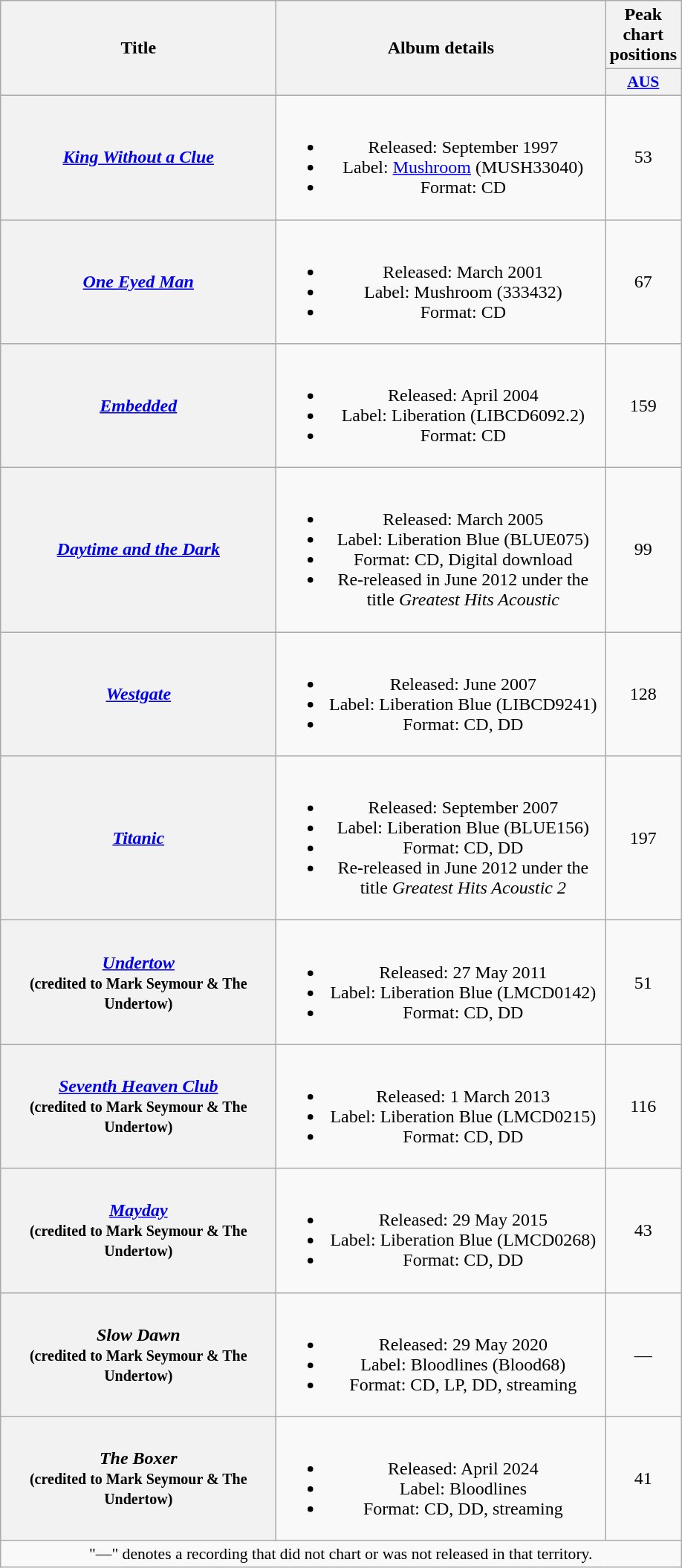<table class="wikitable plainrowheaders" style="text-align:center;" border="1">
<tr>
<th scope="col" rowspan="2" style="width:15em;">Title</th>
<th scope="col" rowspan="2" style="width:18em;">Album details</th>
<th scope="col" colspan="1">Peak chart positions</th>
</tr>
<tr>
<th scope="col" style="width:3em;font-size:90%;"><a href='#'>AUS</a><br></th>
</tr>
<tr>
<th scope="row"><em><a href='#'>King Without a Clue</a></em></th>
<td><br><ul><li>Released: September 1997</li><li>Label: <a href='#'>Mushroom</a> (MUSH33040)</li><li>Format: CD</li></ul></td>
<td>53</td>
</tr>
<tr>
<th scope="row"><em><a href='#'>One Eyed Man</a></em></th>
<td><br><ul><li>Released: March 2001</li><li>Label: Mushroom (333432)</li><li>Format: CD</li></ul></td>
<td>67</td>
</tr>
<tr>
<th scope="row"><em><a href='#'>Embedded</a></em></th>
<td><br><ul><li>Released: April 2004</li><li>Label: Liberation (LIBCD6092.2)</li><li>Format: CD</li></ul></td>
<td>159</td>
</tr>
<tr>
<th scope="row"><em><a href='#'>Daytime and the Dark</a></em></th>
<td><br><ul><li>Released: March 2005</li><li>Label: Liberation Blue (BLUE075)</li><li>Format: CD, Digital download</li><li>Re-released in June 2012 under the title <em>Greatest Hits Acoustic</em></li></ul></td>
<td>99</td>
</tr>
<tr>
<th scope="row"><em><a href='#'>Westgate</a></em></th>
<td><br><ul><li>Released: June 2007</li><li>Label: Liberation Blue (LIBCD9241)</li><li>Format: CD, DD</li></ul></td>
<td>128</td>
</tr>
<tr>
<th scope="row"><em><a href='#'>Titanic</a></em></th>
<td><br><ul><li>Released: September 2007</li><li>Label: Liberation Blue (BLUE156)</li><li>Format: CD, DD</li><li>Re-released in June 2012 under the title <em>Greatest Hits Acoustic 2</em></li></ul></td>
<td>197</td>
</tr>
<tr>
<th scope="row"><em><a href='#'>Undertow</a></em> <br><small>(credited to Mark Seymour & The Undertow)</small></th>
<td><br><ul><li>Released: 27 May 2011</li><li>Label: Liberation Blue (LMCD0142)</li><li>Format: CD, DD</li></ul></td>
<td>51</td>
</tr>
<tr>
<th scope="row"><em><a href='#'>Seventh Heaven Club</a></em> <br><small>(credited to Mark Seymour & The Undertow)</small></th>
<td><br><ul><li>Released: 1 March 2013</li><li>Label: Liberation Blue (LMCD0215)</li><li>Format: CD, DD</li></ul></td>
<td>116</td>
</tr>
<tr>
<th scope="row"><em><a href='#'>Mayday</a></em> <br><small>(credited to Mark Seymour & The Undertow)</small></th>
<td><br><ul><li>Released: 29 May 2015</li><li>Label: Liberation Blue (LMCD0268)</li><li>Format: CD, DD</li></ul></td>
<td>43</td>
</tr>
<tr>
<th scope="row"><em>Slow Dawn</em> <br><small>(credited to Mark Seymour & The Undertow)</small></th>
<td><br><ul><li>Released: 29 May 2020</li><li>Label: Bloodlines (Blood68)</li><li>Format: CD, LP, DD, streaming</li></ul></td>
<td>—</td>
</tr>
<tr>
<th scope="row"><em>The Boxer</em><br><small>(credited to Mark Seymour & The Undertow)</small></th>
<td><br><ul><li>Released: April 2024</li><li>Label: Bloodlines</li><li>Format: CD, DD, streaming</li></ul></td>
<td>41<br></td>
</tr>
<tr>
<td colspan="3" style="font-size:90%">"—" denotes a recording that did not chart or was not released in that territory.</td>
</tr>
</table>
